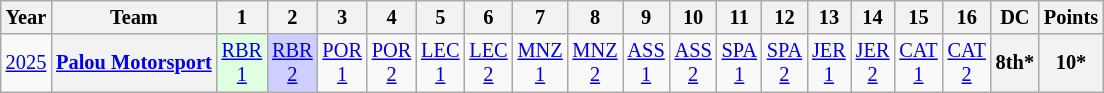<table class="wikitable" style="text-align:center; font-size:85%">
<tr>
<th>Year</th>
<th>Team</th>
<th>1</th>
<th>2</th>
<th>3</th>
<th>4</th>
<th>5</th>
<th>6</th>
<th>7</th>
<th>8</th>
<th>9</th>
<th>10</th>
<th>11</th>
<th>12</th>
<th>13</th>
<th>14</th>
<th>15</th>
<th>16</th>
<th>DC</th>
<th>Points</th>
</tr>
<tr>
<td><a href='#'>2025</a></td>
<th nowrap><a href='#'>Palou Motorsport</a></th>
<td style="background:#DFFFDF"><a href='#'>RBR<br>1</a><br></td>
<td style="background:#CFCFFF"><a href='#'>RBR<br>2</a><br></td>
<td><a href='#'>POR<br>1</a></td>
<td><a href='#'>POR<br>2</a></td>
<td><a href='#'>LEC<br>1</a></td>
<td><a href='#'>LEC<br>2</a></td>
<td><a href='#'>MNZ<br>1</a></td>
<td><a href='#'>MNZ<br>2</a></td>
<td><a href='#'>ASS<br>1</a></td>
<td><a href='#'>ASS<br>2</a></td>
<td><a href='#'>SPA<br>1</a></td>
<td><a href='#'>SPA<br>2</a></td>
<td><a href='#'>JER<br>1</a></td>
<td><a href='#'>JER<br>2</a></td>
<td><a href='#'>CAT<br>1</a></td>
<td><a href='#'>CAT<br>2</a></td>
<th>8th*</th>
<th>10*</th>
</tr>
</table>
